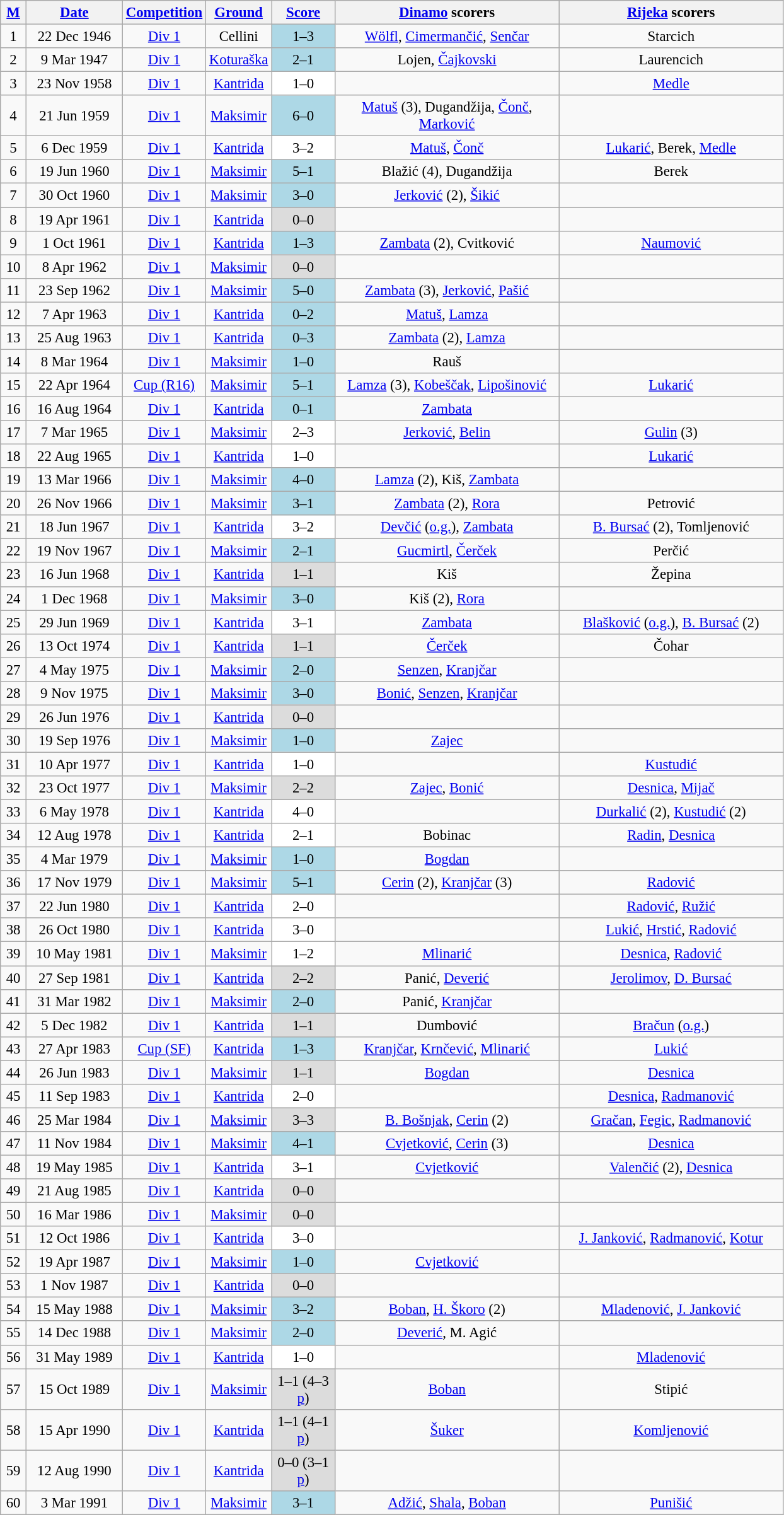<table class="wikitable sortable" style="text-align: center; font-size:95%;">
<tr>
<th width="20"><a href='#'>M</a></th>
<th width="95"><a href='#'>Date</a></th>
<th width="60"><a href='#'>Competition</a></th>
<th width="60"><a href='#'>Ground</a></th>
<th width="60"><a href='#'>Score</a></th>
<th width="230"><a href='#'>Dinamo</a> scorers</th>
<th width="230"><a href='#'>Rijeka</a> scorers</th>
</tr>
<tr>
<td>1</td>
<td>22 Dec 1946</td>
<td><a href='#'>Div 1</a></td>
<td>Cellini</td>
<td style="background-color:#ADD8E6">1–3</td>
<td><a href='#'>Wölfl</a>, <a href='#'>Cimermančić</a>, <a href='#'>Senčar</a></td>
<td>Starcich</td>
</tr>
<tr>
<td>2</td>
<td>9 Mar 1947</td>
<td><a href='#'>Div 1</a></td>
<td><a href='#'>Koturaška</a></td>
<td style="background-color:#ADD8E6">2–1</td>
<td>Lojen, <a href='#'>Čajkovski</a></td>
<td>Laurencich</td>
</tr>
<tr>
<td>3</td>
<td>23 Nov 1958</td>
<td><a href='#'>Div 1</a></td>
<td><a href='#'>Kantrida</a></td>
<td style="background-color:#FFFFFF">1–0</td>
<td></td>
<td><a href='#'>Medle</a></td>
</tr>
<tr>
<td>4</td>
<td>21 Jun 1959</td>
<td><a href='#'>Div 1</a></td>
<td><a href='#'>Maksimir</a></td>
<td style="background-color:#ADD8E6">6–0</td>
<td><a href='#'>Matuš</a> (3), Dugandžija, <a href='#'>Čonč</a>, <a href='#'>Marković</a></td>
<td></td>
</tr>
<tr>
<td>5</td>
<td>6 Dec 1959</td>
<td><a href='#'>Div 1</a></td>
<td><a href='#'>Kantrida</a></td>
<td style="background-color:#FFFFFF">3–2</td>
<td><a href='#'>Matuš</a>, <a href='#'>Čonč</a></td>
<td><a href='#'>Lukarić</a>, Berek, <a href='#'>Medle</a></td>
</tr>
<tr>
<td>6</td>
<td>19 Jun 1960</td>
<td><a href='#'>Div 1</a></td>
<td><a href='#'>Maksimir</a></td>
<td style="background-color:#ADD8E6">5–1</td>
<td>Blažić (4), Dugandžija</td>
<td>Berek</td>
</tr>
<tr>
<td>7</td>
<td>30 Oct 1960</td>
<td><a href='#'>Div 1</a></td>
<td><a href='#'>Maksimir</a></td>
<td style="background-color:#ADD8E6">3–0</td>
<td><a href='#'>Jerković</a> (2), <a href='#'>Šikić</a></td>
<td></td>
</tr>
<tr>
<td>8</td>
<td>19 Apr 1961</td>
<td><a href='#'>Div 1</a></td>
<td><a href='#'>Kantrida</a></td>
<td style="background-color:#DCDCDC">0–0</td>
<td></td>
<td></td>
</tr>
<tr>
<td>9</td>
<td>1 Oct 1961</td>
<td><a href='#'>Div 1</a></td>
<td><a href='#'>Kantrida</a></td>
<td style="background-color:#ADD8E6">1–3</td>
<td><a href='#'>Zambata</a> (2), Cvitković</td>
<td><a href='#'>Naumović</a></td>
</tr>
<tr>
<td>10</td>
<td>8 Apr 1962</td>
<td><a href='#'>Div 1</a></td>
<td><a href='#'>Maksimir</a></td>
<td style="background-color:#DCDCDC">0–0</td>
<td></td>
<td></td>
</tr>
<tr>
<td>11</td>
<td>23 Sep 1962</td>
<td><a href='#'>Div 1</a></td>
<td><a href='#'>Maksimir</a></td>
<td style="background-color:#ADD8E6">5–0</td>
<td><a href='#'>Zambata</a> (3), <a href='#'>Jerković</a>, <a href='#'>Pašić</a></td>
<td></td>
</tr>
<tr>
<td>12</td>
<td>7 Apr 1963</td>
<td><a href='#'>Div 1</a></td>
<td><a href='#'>Kantrida</a></td>
<td style="background-color:#ADD8E6">0–2</td>
<td><a href='#'>Matuš</a>, <a href='#'>Lamza</a></td>
<td></td>
</tr>
<tr>
<td>13</td>
<td>25 Aug 1963</td>
<td><a href='#'>Div 1</a></td>
<td><a href='#'>Kantrida</a></td>
<td style="background-color:#ADD8E6">0–3</td>
<td><a href='#'>Zambata</a> (2), <a href='#'>Lamza</a></td>
<td></td>
</tr>
<tr>
<td>14</td>
<td>8 Mar 1964</td>
<td><a href='#'>Div 1</a></td>
<td><a href='#'>Maksimir</a></td>
<td style="background-color:#ADD8E6">1–0</td>
<td>Rauš</td>
<td></td>
</tr>
<tr>
<td>15</td>
<td>22 Apr 1964</td>
<td><a href='#'>Cup (R16)</a></td>
<td><a href='#'>Maksimir</a></td>
<td style="background-color:#ADD8E6">5–1</td>
<td><a href='#'>Lamza</a> (3), <a href='#'>Kobeščak</a>, <a href='#'>Lipošinović</a></td>
<td><a href='#'>Lukarić</a></td>
</tr>
<tr>
<td>16</td>
<td>16 Aug 1964</td>
<td><a href='#'>Div 1</a></td>
<td><a href='#'>Kantrida</a></td>
<td style="background-color:#ADD8E6">0–1</td>
<td><a href='#'>Zambata</a></td>
<td></td>
</tr>
<tr>
<td>17</td>
<td>7 Mar 1965</td>
<td><a href='#'>Div 1</a></td>
<td><a href='#'>Maksimir</a></td>
<td style="background-color:#FFFFFF">2–3</td>
<td><a href='#'>Jerković</a>, <a href='#'>Belin</a></td>
<td><a href='#'>Gulin</a> (3)</td>
</tr>
<tr>
<td>18</td>
<td>22 Aug 1965</td>
<td><a href='#'>Div 1</a></td>
<td><a href='#'>Kantrida</a></td>
<td style="background-color:#FFFFFF">1–0</td>
<td></td>
<td><a href='#'>Lukarić</a></td>
</tr>
<tr>
<td>19</td>
<td>13 Mar 1966</td>
<td><a href='#'>Div 1</a></td>
<td><a href='#'>Maksimir</a></td>
<td style="background-color:#ADD8E6">4–0</td>
<td><a href='#'>Lamza</a> (2), Kiš, <a href='#'>Zambata</a></td>
<td></td>
</tr>
<tr>
<td>20</td>
<td>26 Nov 1966</td>
<td><a href='#'>Div 1</a></td>
<td><a href='#'>Maksimir</a></td>
<td style="background-color:#ADD8E6">3–1</td>
<td><a href='#'>Zambata</a> (2), <a href='#'>Rora</a></td>
<td>Petrović</td>
</tr>
<tr>
<td>21</td>
<td>18 Jun 1967</td>
<td><a href='#'>Div 1</a></td>
<td><a href='#'>Kantrida</a></td>
<td style="background-color:#FFFFFF">3–2</td>
<td><a href='#'>Devčić</a> (<a href='#'>o.g.</a>), <a href='#'>Zambata</a></td>
<td><a href='#'>B. Bursać</a> (2), Tomljenović</td>
</tr>
<tr>
<td>22</td>
<td>19 Nov 1967</td>
<td><a href='#'>Div 1</a></td>
<td><a href='#'>Maksimir</a></td>
<td style="background-color:#ADD8E6">2–1</td>
<td><a href='#'>Gucmirtl</a>, <a href='#'>Čerček</a></td>
<td>Perčić</td>
</tr>
<tr>
<td>23</td>
<td>16 Jun 1968</td>
<td><a href='#'>Div 1</a></td>
<td><a href='#'>Kantrida</a></td>
<td style="background-color:#DCDCDC">1–1</td>
<td>Kiš</td>
<td>Žepina</td>
</tr>
<tr>
<td>24</td>
<td>1 Dec 1968</td>
<td><a href='#'>Div 1</a></td>
<td><a href='#'>Maksimir</a></td>
<td style="background-color:#ADD8E6">3–0</td>
<td>Kiš (2), <a href='#'>Rora</a></td>
<td></td>
</tr>
<tr>
<td>25</td>
<td>29 Jun 1969</td>
<td><a href='#'>Div 1</a></td>
<td><a href='#'>Kantrida</a></td>
<td style="background-color:#FFFFFF">3–1</td>
<td><a href='#'>Zambata</a></td>
<td><a href='#'>Blašković</a> (<a href='#'>o.g.</a>), <a href='#'>B. Bursać</a> (2)</td>
</tr>
<tr>
<td>26</td>
<td>13 Oct 1974</td>
<td><a href='#'>Div 1</a></td>
<td><a href='#'>Kantrida</a></td>
<td style="background-color:#DCDCDC">1–1</td>
<td><a href='#'>Čerček</a></td>
<td>Čohar</td>
</tr>
<tr>
<td>27</td>
<td>4 May 1975</td>
<td><a href='#'>Div 1</a></td>
<td><a href='#'>Maksimir</a></td>
<td style="background-color:#ADD8E6">2–0</td>
<td><a href='#'>Senzen</a>, <a href='#'>Kranjčar</a></td>
<td></td>
</tr>
<tr>
<td>28</td>
<td>9 Nov 1975</td>
<td><a href='#'>Div 1</a></td>
<td><a href='#'>Maksimir</a></td>
<td style="background-color:#ADD8E6">3–0</td>
<td><a href='#'>Bonić</a>, <a href='#'>Senzen</a>, <a href='#'>Kranjčar</a></td>
<td></td>
</tr>
<tr>
<td>29</td>
<td>26 Jun 1976</td>
<td><a href='#'>Div 1</a></td>
<td><a href='#'>Kantrida</a></td>
<td style="background-color:#DCDCDC">0–0</td>
<td></td>
<td></td>
</tr>
<tr>
<td>30</td>
<td>19 Sep 1976</td>
<td><a href='#'>Div 1</a></td>
<td><a href='#'>Maksimir</a></td>
<td style="background-color:#ADD8E6">1–0</td>
<td><a href='#'>Zajec</a></td>
<td></td>
</tr>
<tr>
<td>31</td>
<td>10 Apr 1977</td>
<td><a href='#'>Div 1</a></td>
<td><a href='#'>Kantrida</a></td>
<td style="background-color:#FFFFFF">1–0</td>
<td></td>
<td><a href='#'>Kustudić</a></td>
</tr>
<tr>
<td>32</td>
<td>23 Oct 1977</td>
<td><a href='#'>Div 1</a></td>
<td><a href='#'>Maksimir</a></td>
<td style="background-color:#DCDCDC">2–2</td>
<td><a href='#'>Zajec</a>, <a href='#'>Bonić</a></td>
<td><a href='#'>Desnica</a>, <a href='#'>Mijač</a></td>
</tr>
<tr>
<td>33</td>
<td>6 May 1978</td>
<td><a href='#'>Div 1</a></td>
<td><a href='#'>Kantrida</a></td>
<td style="background-color:#FFFFFF">4–0</td>
<td></td>
<td><a href='#'>Durkalić</a> (2), <a href='#'>Kustudić</a> (2)</td>
</tr>
<tr>
<td>34</td>
<td>12 Aug 1978</td>
<td><a href='#'>Div 1</a></td>
<td><a href='#'>Kantrida</a></td>
<td style="background-color:#FFFFFF">2–1</td>
<td>Bobinac</td>
<td><a href='#'>Radin</a>, <a href='#'>Desnica</a></td>
</tr>
<tr>
<td>35</td>
<td>4 Mar 1979</td>
<td><a href='#'>Div 1</a></td>
<td><a href='#'>Maksimir</a></td>
<td style="background-color:#ADD8E6">1–0</td>
<td><a href='#'>Bogdan</a></td>
<td></td>
</tr>
<tr>
<td>36</td>
<td>17 Nov 1979</td>
<td><a href='#'>Div 1</a></td>
<td><a href='#'>Maksimir</a></td>
<td style="background-color:#ADD8E6">5–1</td>
<td><a href='#'>Cerin</a> (2), <a href='#'>Kranjčar</a> (3)</td>
<td><a href='#'>Radović</a></td>
</tr>
<tr>
<td>37</td>
<td>22 Jun 1980</td>
<td><a href='#'>Div 1</a></td>
<td><a href='#'>Kantrida</a></td>
<td style="background-color:#FFFFFF">2–0</td>
<td></td>
<td><a href='#'>Radović</a>, <a href='#'>Ružić</a></td>
</tr>
<tr>
<td>38</td>
<td>26 Oct 1980</td>
<td><a href='#'>Div 1</a></td>
<td><a href='#'>Kantrida</a></td>
<td style="background-color:#FFFFFF">3–0</td>
<td></td>
<td><a href='#'>Lukić</a>, <a href='#'>Hrstić</a>, <a href='#'>Radović</a></td>
</tr>
<tr>
<td>39</td>
<td>10 May 1981</td>
<td><a href='#'>Div 1</a></td>
<td><a href='#'>Maksimir</a></td>
<td style="background-color:#FFFFFF">1–2</td>
<td><a href='#'>Mlinarić</a></td>
<td><a href='#'>Desnica</a>, <a href='#'>Radović</a></td>
</tr>
<tr>
<td>40</td>
<td>27 Sep 1981</td>
<td><a href='#'>Div 1</a></td>
<td><a href='#'>Kantrida</a></td>
<td style="background-color:#DCDCDC">2–2</td>
<td>Panić, <a href='#'>Deverić</a></td>
<td><a href='#'>Jerolimov</a>, <a href='#'>D. Bursać</a></td>
</tr>
<tr>
<td>41</td>
<td>31 Mar 1982</td>
<td><a href='#'>Div 1</a></td>
<td><a href='#'>Maksimir</a></td>
<td style="background-color:#ADD8E6">2–0</td>
<td>Panić, <a href='#'>Kranjčar</a></td>
<td></td>
</tr>
<tr>
<td>42</td>
<td>5 Dec 1982</td>
<td><a href='#'>Div 1</a></td>
<td><a href='#'>Kantrida</a></td>
<td style="background-color:#DCDCDC">1–1</td>
<td>Dumbović</td>
<td><a href='#'>Bračun</a> (<a href='#'>o.g.</a>)</td>
</tr>
<tr>
<td>43</td>
<td>27 Apr 1983</td>
<td><a href='#'>Cup (SF)</a></td>
<td><a href='#'>Kantrida</a></td>
<td style="background-color:#ADD8E6">1–3</td>
<td><a href='#'>Kranjčar</a>, <a href='#'>Krnčević</a>, <a href='#'>Mlinarić</a></td>
<td><a href='#'>Lukić</a></td>
</tr>
<tr>
<td>44</td>
<td>26 Jun 1983</td>
<td><a href='#'>Div 1</a></td>
<td><a href='#'>Maksimir</a></td>
<td style="background-color:#DCDCDC">1–1</td>
<td><a href='#'>Bogdan</a></td>
<td><a href='#'>Desnica</a></td>
</tr>
<tr>
<td>45</td>
<td>11 Sep 1983</td>
<td><a href='#'>Div 1</a></td>
<td><a href='#'>Kantrida</a></td>
<td style="background-color:#FFFFFF">2–0</td>
<td></td>
<td><a href='#'>Desnica</a>, <a href='#'>Radmanović</a></td>
</tr>
<tr>
<td>46</td>
<td>25 Mar 1984</td>
<td><a href='#'>Div 1</a></td>
<td><a href='#'>Maksimir</a></td>
<td style="background-color:#DCDCDC">3–3</td>
<td><a href='#'>B. Bošnjak</a>, <a href='#'>Cerin</a> (2)</td>
<td><a href='#'>Gračan</a>, <a href='#'>Fegic</a>, <a href='#'>Radmanović</a></td>
</tr>
<tr>
<td>47</td>
<td>11 Nov 1984</td>
<td><a href='#'>Div 1</a></td>
<td><a href='#'>Maksimir</a></td>
<td style="background-color:#ADD8E6">4–1</td>
<td><a href='#'>Cvjetković</a>, <a href='#'>Cerin</a> (3)</td>
<td><a href='#'>Desnica</a></td>
</tr>
<tr>
<td>48</td>
<td>19 May 1985</td>
<td><a href='#'>Div 1</a></td>
<td><a href='#'>Kantrida</a></td>
<td style="background-color:#FFFFFF">3–1</td>
<td><a href='#'>Cvjetković</a></td>
<td><a href='#'>Valenčić</a> (2), <a href='#'>Desnica</a></td>
</tr>
<tr>
<td>49</td>
<td>21 Aug 1985</td>
<td><a href='#'>Div 1</a></td>
<td><a href='#'>Kantrida</a></td>
<td style="background-color:#DCDCDC">0–0</td>
<td></td>
<td></td>
</tr>
<tr>
<td>50</td>
<td>16 Mar 1986</td>
<td><a href='#'>Div 1</a></td>
<td><a href='#'>Maksimir</a></td>
<td style="background-color:#DCDCDC">0–0</td>
<td></td>
<td></td>
</tr>
<tr>
<td>51</td>
<td>12 Oct 1986</td>
<td><a href='#'>Div 1</a></td>
<td><a href='#'>Kantrida</a></td>
<td style="background-color:#FFFFFF">3–0</td>
<td></td>
<td><a href='#'>J. Janković</a>, <a href='#'>Radmanović</a>, <a href='#'>Kotur</a></td>
</tr>
<tr>
<td>52</td>
<td>19 Apr 1987</td>
<td><a href='#'>Div 1</a></td>
<td><a href='#'>Maksimir</a></td>
<td style="background-color:#ADD8E6">1–0</td>
<td><a href='#'>Cvjetković</a></td>
<td></td>
</tr>
<tr>
<td>53</td>
<td>1 Nov 1987</td>
<td><a href='#'>Div 1</a></td>
<td><a href='#'>Kantrida</a></td>
<td style="background-color:#DCDCDC">0–0</td>
<td></td>
<td></td>
</tr>
<tr>
<td>54</td>
<td>15 May 1988</td>
<td><a href='#'>Div 1</a></td>
<td><a href='#'>Maksimir</a></td>
<td style="background-color:#ADD8E6">3–2</td>
<td><a href='#'>Boban</a>, <a href='#'>H. Škoro</a> (2)</td>
<td><a href='#'>Mladenović</a>, <a href='#'>J. Janković</a></td>
</tr>
<tr>
<td>55</td>
<td>14 Dec 1988</td>
<td><a href='#'>Div 1</a></td>
<td><a href='#'>Maksimir</a></td>
<td style="background-color:#ADD8E6">2–0</td>
<td><a href='#'>Deverić</a>, M. Agić</td>
<td></td>
</tr>
<tr>
<td>56</td>
<td>31 May 1989</td>
<td><a href='#'>Div 1</a></td>
<td><a href='#'>Kantrida</a></td>
<td style="background-color:#FFFFFF">1–0</td>
<td></td>
<td><a href='#'>Mladenović</a></td>
</tr>
<tr>
<td>57</td>
<td>15 Oct 1989</td>
<td><a href='#'>Div 1</a></td>
<td><a href='#'>Maksimir</a></td>
<td style="background-color:#DCDCDC">1–1 (4–3 <a href='#'>p</a>)</td>
<td><a href='#'>Boban</a></td>
<td>Stipić</td>
</tr>
<tr>
<td>58</td>
<td>15 Apr 1990</td>
<td><a href='#'>Div 1</a></td>
<td><a href='#'>Kantrida</a></td>
<td style="background-color:#DCDCDC">1–1 (4–1 <a href='#'>p</a>)</td>
<td><a href='#'>Šuker</a></td>
<td><a href='#'>Komljenović</a></td>
</tr>
<tr>
<td>59</td>
<td>12 Aug 1990</td>
<td><a href='#'>Div 1</a></td>
<td><a href='#'>Kantrida</a></td>
<td style="background-color:#DCDCDC">0–0 (3–1 <a href='#'>p</a>)</td>
<td></td>
<td></td>
</tr>
<tr>
<td>60</td>
<td>3 Mar 1991</td>
<td><a href='#'>Div 1</a></td>
<td><a href='#'>Maksimir</a></td>
<td style="background-color:#ADD8E6">3–1</td>
<td><a href='#'>Adžić</a>, <a href='#'>Shala</a>, <a href='#'>Boban</a></td>
<td><a href='#'>Punišić</a></td>
</tr>
</table>
